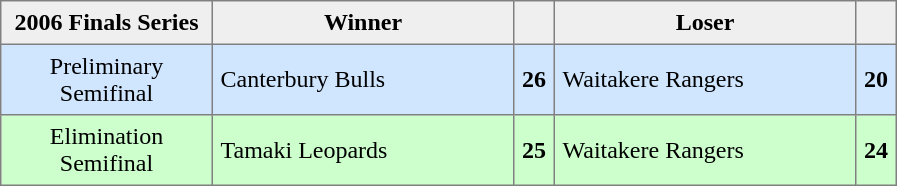<table style=border-collapse:collapse border=1 cellspacing=0 cellpadding=5>
<tr align=center bgcolor=#efefef>
<th width=130>2006 Finals Series</th>
<th width=190>Winner</th>
<th width=13></th>
<th width=190>Loser</th>
<th width=13></th>
</tr>
<tr align=center style="background:#d0e6ff;">
<td>Preliminary Semifinal</td>
<td align="left">Canterbury Bulls</td>
<td><strong>26</strong></td>
<td align="left">Waitakere Rangers</td>
<td><strong>20</strong></td>
</tr>
<tr align=center style="background:#ccffcc;">
<td>Elimination Semifinal</td>
<td align="left">Tamaki Leopards</td>
<td><strong>25</strong></td>
<td align="left">Waitakere Rangers</td>
<td><strong>24</strong></td>
</tr>
</table>
